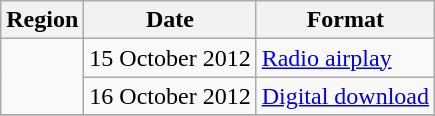<table class=wikitable>
<tr>
<th>Region</th>
<th>Date</th>
<th>Format</th>
</tr>
<tr>
<td rowspan="2"></td>
<td>15 October 2012</td>
<td><a href='#'>Radio airplay</a></td>
</tr>
<tr>
<td>16 October 2012</td>
<td><a href='#'>Digital download</a></td>
</tr>
<tr>
</tr>
</table>
